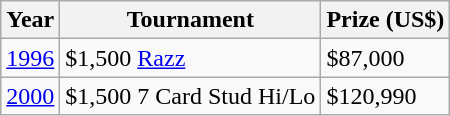<table class="wikitable">
<tr>
<th>Year</th>
<th>Tournament</th>
<th>Prize (US$)</th>
</tr>
<tr>
<td><a href='#'>1996</a></td>
<td>$1,500 <a href='#'>Razz</a></td>
<td>$87,000</td>
</tr>
<tr>
<td><a href='#'>2000</a></td>
<td>$1,500 7 Card Stud Hi/Lo</td>
<td>$120,990</td>
</tr>
</table>
